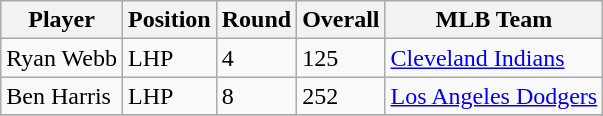<table class="wikitable">
<tr>
<th>Player</th>
<th>Position</th>
<th>Round</th>
<th>Overall</th>
<th>MLB Team</th>
</tr>
<tr>
<td>Ryan Webb</td>
<td>LHP</td>
<td>4</td>
<td>125</td>
<td><a href='#'>Cleveland Indians</a></td>
</tr>
<tr>
<td>Ben Harris</td>
<td>LHP</td>
<td>8</td>
<td>252</td>
<td><a href='#'>Los Angeles Dodgers</a></td>
</tr>
<tr>
</tr>
</table>
